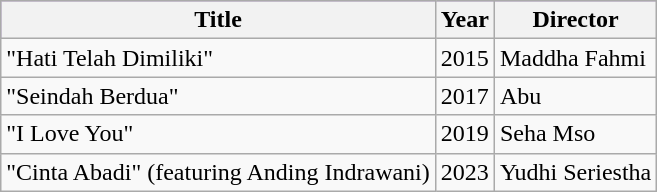<table class="wikitable">
<tr style="background:#96c; text-align:center;">
<th>Title</th>
<th>Year</th>
<th>Director</th>
</tr>
<tr>
<td>"Hati Telah Dimiliki"</td>
<td>2015</td>
<td>Maddha Fahmi</td>
</tr>
<tr>
<td>"Seindah Berdua"</td>
<td>2017</td>
<td>Abu</td>
</tr>
<tr>
<td>"I Love You"</td>
<td>2019</td>
<td>Seha Mso</td>
</tr>
<tr>
<td>"Cinta Abadi" (featuring Anding Indrawani)</td>
<td>2023</td>
<td>Yudhi Seriestha</td>
</tr>
</table>
